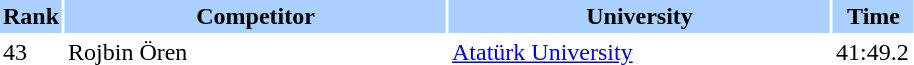<table border="0" cellspacing="2" cellpadding="2">
<tr bgcolor=AAD0FF>
<th width=20>Rank</th>
<th width=250>Competitor</th>
<th width=250>University</th>
<th width=50>Time</th>
</tr>
<tr>
<td>43</td>
<td>Rojbin Ören</td>
<td><a href='#'>Atatürk University</a></td>
<td>41:49.2</td>
</tr>
</table>
